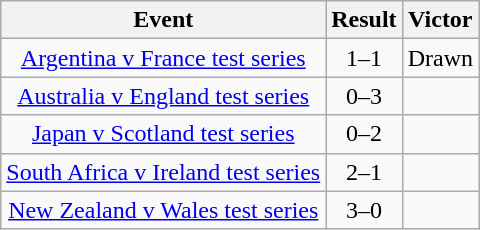<table class="wikitable" style="text-align:center">
<tr>
<th style="width=320">Event</th>
<th style="width=70">Result</th>
<th style="width=100">Victor</th>
</tr>
<tr>
<td><a href='#'>Argentina v France test series</a></td>
<td>1–1</td>
<td align=center>Drawn</td>
</tr>
<tr>
<td><a href='#'>Australia v England test series</a></td>
<td>0–3</td>
<td align=center></td>
</tr>
<tr>
<td><a href='#'>Japan v Scotland test series</a></td>
<td>0–2</td>
<td align=center></td>
</tr>
<tr>
<td><a href='#'>South Africa v Ireland test series</a></td>
<td>2–1</td>
<td align=center></td>
</tr>
<tr>
<td><a href='#'>New Zealand v Wales test series</a></td>
<td>3–0</td>
<td align=center></td>
</tr>
</table>
